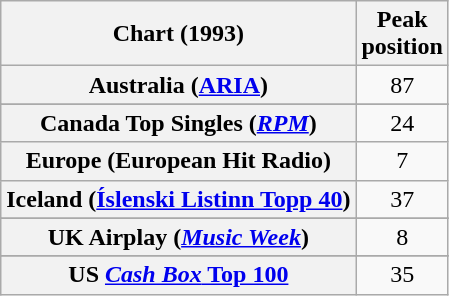<table class="wikitable sortable plainrowheaders" style="text-align:center">
<tr>
<th scope="col">Chart (1993)</th>
<th scope="col">Peak<br> position</th>
</tr>
<tr>
<th scope="row">Australia (<a href='#'>ARIA</a>)</th>
<td>87</td>
</tr>
<tr>
</tr>
<tr>
<th scope="row">Canada Top Singles (<em><a href='#'>RPM</a></em>)</th>
<td>24</td>
</tr>
<tr>
<th scope="row">Europe (European Hit Radio)</th>
<td>7</td>
</tr>
<tr>
<th scope="row">Iceland (<a href='#'>Íslenski Listinn Topp 40</a>)</th>
<td>37</td>
</tr>
<tr>
</tr>
<tr>
</tr>
<tr>
</tr>
<tr>
</tr>
<tr>
<th scope="row">UK Airplay (<em><a href='#'>Music Week</a></em>)</th>
<td>8</td>
</tr>
<tr>
</tr>
<tr>
</tr>
<tr>
</tr>
<tr>
<th scope="row">US <a href='#'><em>Cash Box</em> Top 100</a></th>
<td>35</td>
</tr>
</table>
